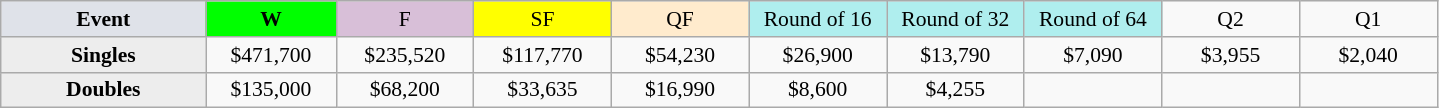<table class=wikitable style=font-size:90%;text-align:center>
<tr>
<td width=130 bgcolor=dfe2e9><strong>Event</strong></td>
<td width=80 bgcolor=lime><strong>W</strong></td>
<td width=85 bgcolor=thistle>F</td>
<td width=85 bgcolor=ffff00>SF</td>
<td width=85 bgcolor=ffebcd>QF</td>
<td width=85 bgcolor=afeeee>Round of 16</td>
<td width=85 bgcolor=afeeee>Round of 32</td>
<td width=85 bgcolor=afeeee>Round of 64</td>
<td width=85>Q2</td>
<td width=85>Q1</td>
</tr>
<tr>
<th style=background:#ededed>Singles</th>
<td>$471,700</td>
<td>$235,520</td>
<td>$117,770</td>
<td>$54,230</td>
<td>$26,900</td>
<td>$13,790</td>
<td>$7,090</td>
<td>$3,955</td>
<td>$2,040</td>
</tr>
<tr>
<th style=background:#ededed>Doubles</th>
<td>$135,000</td>
<td>$68,200</td>
<td>$33,635</td>
<td>$16,990</td>
<td>$8,600</td>
<td>$4,255</td>
<td></td>
<td></td>
<td></td>
</tr>
</table>
